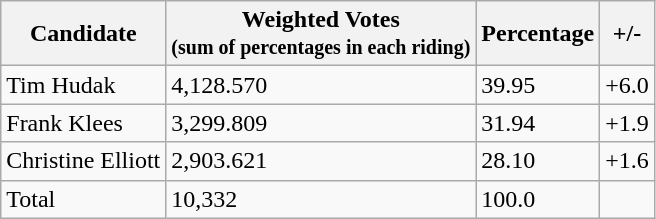<table class="wikitable">
<tr>
<th>Candidate</th>
<th>Weighted Votes<br><small>(sum of percentages in each riding)</small></th>
<th>Percentage</th>
<th>+/-</th>
</tr>
<tr>
<td>Tim Hudak</td>
<td>4,128.570</td>
<td>39.95</td>
<td>+6.0</td>
</tr>
<tr>
<td>Frank Klees</td>
<td>3,299.809</td>
<td>31.94</td>
<td>+1.9</td>
</tr>
<tr>
<td>Christine Elliott</td>
<td>2,903.621</td>
<td>28.10</td>
<td>+1.6</td>
</tr>
<tr>
<td>Total</td>
<td>10,332</td>
<td>100.0</td>
</tr>
</table>
